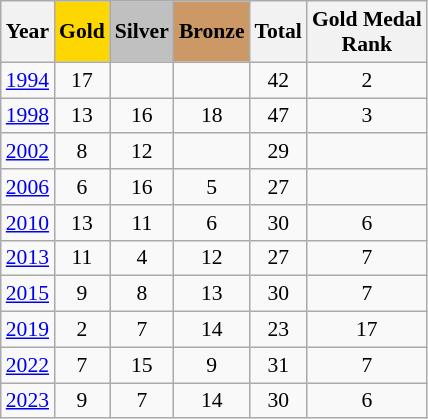<table class="wikitable sortable" style="text-align:center; font-size:90%;">
<tr>
<th scope=col>Year</th>
<th scope=col style=background-color:gold>Gold</th>
<th scope=col style=background-color:silver>Silver</th>
<th scope=col style=background-color:#CC9966>Bronze</th>
<th scope-col>Total</th>
<th scope-col>Gold Medal <br> Rank</th>
</tr>
<tr>
<td><a href='#'>1994</a></td>
<td>17</td>
<td></td>
<td></td>
<td>42</td>
<td>2</td>
</tr>
<tr>
<td><a href='#'>1998</a></td>
<td>13</td>
<td>16</td>
<td>18</td>
<td>47</td>
<td>3</td>
</tr>
<tr>
<td><a href='#'>2002</a></td>
<td>8</td>
<td 9>12</td>
<td></td>
<td>29</td>
<td></td>
</tr>
<tr>
<td><a href='#'>2006</a></td>
<td>6</td>
<td>16</td>
<td>5</td>
<td>27</td>
<td></td>
</tr>
<tr>
<td><a href='#'>2010</a></td>
<td>13</td>
<td>11</td>
<td>6</td>
<td>30</td>
<td>6</td>
</tr>
<tr>
<td><a href='#'>2013</a></td>
<td>11</td>
<td>4</td>
<td>12</td>
<td>27</td>
<td>7</td>
</tr>
<tr>
<td><a href='#'>2015</a></td>
<td>9</td>
<td>8</td>
<td>13</td>
<td>30</td>
<td>7</td>
</tr>
<tr>
<td><a href='#'>2019</a></td>
<td>2</td>
<td>7</td>
<td>14</td>
<td>23</td>
<td>17</td>
</tr>
<tr>
<td><a href='#'>2022</a></td>
<td>7</td>
<td>15</td>
<td>9</td>
<td>31</td>
<td>7</td>
</tr>
<tr>
<td><a href='#'>2023</a></td>
<td>9</td>
<td>7</td>
<td>14</td>
<td>30</td>
<td>6</td>
</tr>
</table>
